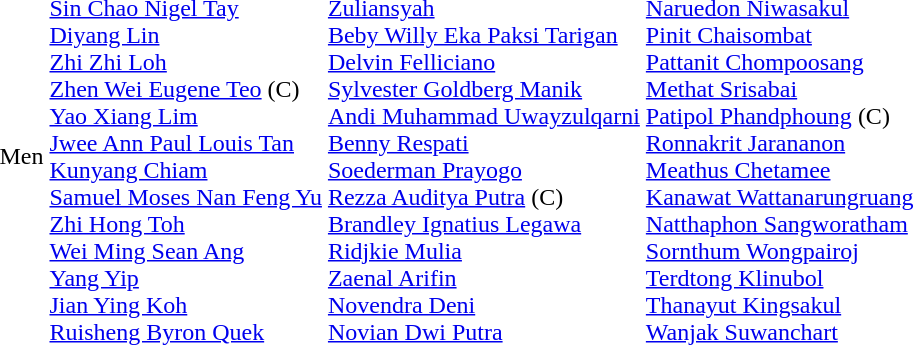<table>
<tr>
<td>Men</td>
<td><br><a href='#'>Sin Chao Nigel Tay</a><br><a href='#'>Diyang Lin</a><br><a href='#'>Zhi Zhi Loh</a><br><a href='#'>Zhen Wei Eugene Teo</a> (C)<br><a href='#'>Yao Xiang Lim</a><br><a href='#'>Jwee Ann Paul Louis Tan</a><br><a href='#'>Kunyang Chiam</a><br><a href='#'>Samuel Moses Nan Feng Yu</a><br><a href='#'>Zhi Hong Toh</a><br><a href='#'>Wei Ming Sean Ang</a><br><a href='#'>Yang Yip</a><br><a href='#'>Jian Ying Koh</a><br><a href='#'>Ruisheng Byron Quek</a></td>
<td><br><a href='#'>Zuliansyah</a><br><a href='#'>Beby Willy Eka Paksi Tarigan</a><br><a href='#'>Delvin Felliciano</a><br><a href='#'>Sylvester Goldberg Manik</a><br><a href='#'>Andi Muhammad Uwayzulqarni</a><br><a href='#'>Benny Respati</a><br><a href='#'>Soederman Prayogo</a><br><a href='#'>Rezza Auditya Putra</a> (C)<br><a href='#'>Brandley Ignatius Legawa</a><br><a href='#'>Ridjkie Mulia</a><br><a href='#'>Zaenal Arifin</a><br><a href='#'>Novendra Deni</a><br><a href='#'>Novian Dwi Putra</a></td>
<td><br><a href='#'>Naruedon Niwasakul</a><br><a href='#'>Pinit Chaisombat</a><br><a href='#'>Pattanit Chompoosang</a><br><a href='#'>Methat Srisabai</a><br><a href='#'>Patipol Phandphoung</a> (C)<br><a href='#'>Ronnakrit Jarananon</a><br><a href='#'>Meathus Chetamee</a><br><a href='#'>Kanawat Wattanarungruang</a><br><a href='#'>Natthaphon Sangworatham</a><br><a href='#'>Sornthum Wongpairoj</a><br><a href='#'>Terdtong Klinubol</a><br><a href='#'>Thanayut Kingsakul</a><br><a href='#'>Wanjak Suwanchart</a></td>
</tr>
</table>
